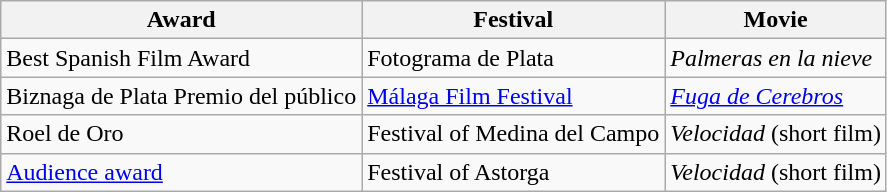<table class="wikitable">
<tr>
<th>Award</th>
<th>Festival</th>
<th>Movie</th>
</tr>
<tr>
<td>Best Spanish Film Award</td>
<td>Fotograma de Plata</td>
<td><em>Palmeras en la nieve</em></td>
</tr>
<tr>
<td>Biznaga de Plata Premio del público</td>
<td><a href='#'>Málaga Film Festival</a></td>
<td><em><a href='#'>Fuga de Cerebros</a></em></td>
</tr>
<tr>
<td>Roel de Oro</td>
<td>Festival of Medina del Campo</td>
<td><em>Velocidad</em> (short film)</td>
</tr>
<tr>
<td><a href='#'>Audience award</a></td>
<td>Festival of Astorga</td>
<td><em>Velocidad</em> (short film)</td>
</tr>
</table>
